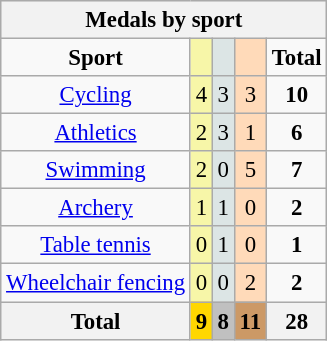<table class="wikitable" style="font-size:95%">
<tr style="background:#efefef;">
<th colspan=5>Medals by sport</th>
</tr>
<tr style="text-align:center;">
<td><strong>Sport</strong></td>
<td bgcolor=#f7f6a8></td>
<td bgcolor=#dce5e5></td>
<td bgcolor=#ffdab9></td>
<td><strong>Total</strong></td>
</tr>
<tr style="text-align:center;">
<td><a href='#'>Cycling</a></td>
<td style="background:#F7F6A8;">4</td>
<td style="background:#DCE5E5;">3</td>
<td style="background:#FFDAB9;">3</td>
<td><strong>10</strong></td>
</tr>
<tr style="text-align:center;">
<td><a href='#'>Athletics</a></td>
<td style="background:#F7F6A8;">2</td>
<td style="background:#DCE5E5;">3</td>
<td style="background:#FFDAB9;">1</td>
<td><strong>6</strong></td>
</tr>
<tr style="text-align:center;">
<td><a href='#'>Swimming</a></td>
<td style="background:#F7F6A8;">2</td>
<td style="background:#DCE5E5;">0</td>
<td style="background:#FFDAB9;">5</td>
<td><strong>7</strong></td>
</tr>
<tr style="text-align:center;">
<td><a href='#'>Archery</a></td>
<td style="background:#F7F6A8;">1</td>
<td style="background:#DCE5E5;">1</td>
<td style="background:#FFDAB9;">0</td>
<td><strong>2</strong></td>
</tr>
<tr style="text-align:center;">
<td><a href='#'>Table tennis</a></td>
<td style="background:#F7F6A8;">0</td>
<td style="background:#DCE5E5;">1</td>
<td style="background:#FFDAB9;">0</td>
<td><strong>1</strong></td>
</tr>
<tr style="text-align:center;">
<td><a href='#'>Wheelchair fencing</a></td>
<td style="background:#F7F6A8;">0</td>
<td style="background:#DCE5E5;">0</td>
<td style="background:#FFDAB9;">2</td>
<td><strong>2</strong></td>
</tr>
<tr style="text-align:center;">
<th>Total</th>
<th style="background:gold;">9</th>
<th style="background:silver;">8</th>
<th style="background:#c96;">11</th>
<th>28</th>
</tr>
</table>
